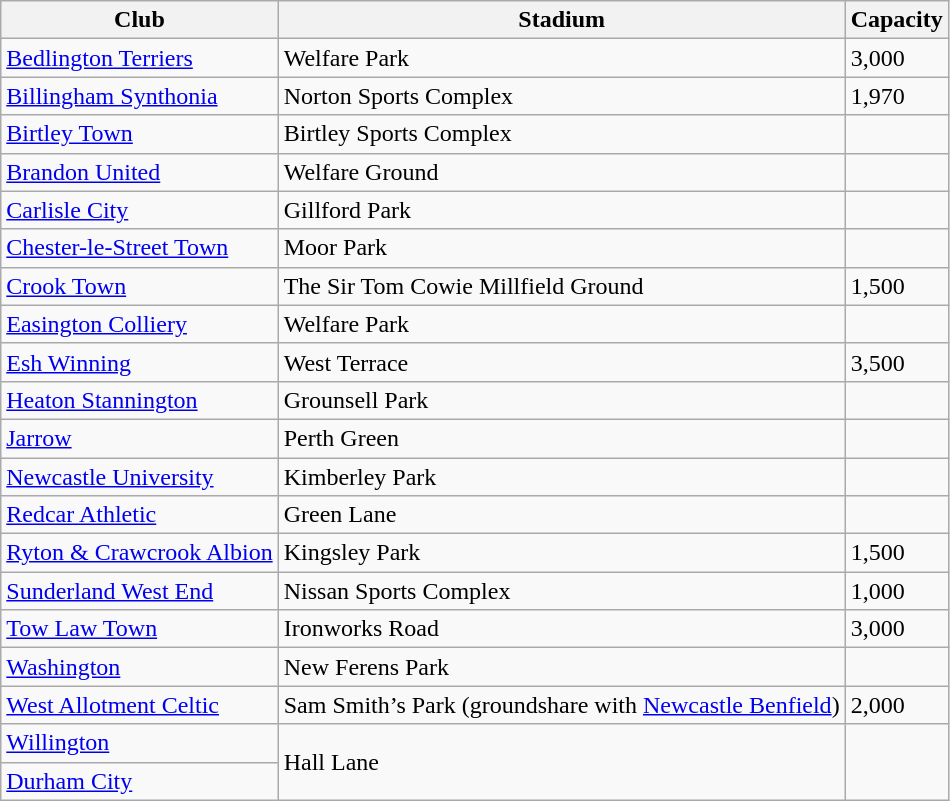<table class="wikitable sortable">
<tr>
<th>Club</th>
<th>Stadium</th>
<th>Capacity</th>
</tr>
<tr>
<td><a href='#'>Bedlington Terriers</a></td>
<td>Welfare Park</td>
<td>3,000</td>
</tr>
<tr>
<td><a href='#'>Billingham Synthonia</a></td>
<td>Norton Sports Complex</td>
<td>1,970</td>
</tr>
<tr>
<td><a href='#'>Birtley Town</a></td>
<td>Birtley Sports Complex</td>
<td></td>
</tr>
<tr>
<td><a href='#'>Brandon United</a></td>
<td>Welfare Ground</td>
<td></td>
</tr>
<tr>
<td><a href='#'>Carlisle City</a></td>
<td>Gillford Park</td>
<td></td>
</tr>
<tr>
<td><a href='#'>Chester-le-Street Town</a></td>
<td>Moor Park</td>
<td></td>
</tr>
<tr>
<td><a href='#'>Crook Town</a></td>
<td>The Sir Tom Cowie Millfield Ground</td>
<td>1,500</td>
</tr>
<tr>
<td><a href='#'>Easington Colliery</a></td>
<td>Welfare Park</td>
<td></td>
</tr>
<tr>
<td><a href='#'>Esh Winning</a></td>
<td>West Terrace</td>
<td>3,500</td>
</tr>
<tr>
<td><a href='#'>Heaton Stannington</a></td>
<td>Grounsell Park</td>
<td></td>
</tr>
<tr>
<td><a href='#'>Jarrow</a></td>
<td>Perth Green</td>
<td></td>
</tr>
<tr>
<td><a href='#'>Newcastle University</a></td>
<td>Kimberley Park</td>
<td></td>
</tr>
<tr>
<td><a href='#'>Redcar Athletic</a></td>
<td>Green Lane</td>
<td></td>
</tr>
<tr>
<td><a href='#'>Ryton & Crawcrook Albion</a></td>
<td>Kingsley Park</td>
<td>1,500</td>
</tr>
<tr>
<td><a href='#'>Sunderland West End</a></td>
<td>Nissan Sports Complex</td>
<td>1,000</td>
</tr>
<tr>
<td><a href='#'>Tow Law Town</a></td>
<td>Ironworks Road</td>
<td>3,000</td>
</tr>
<tr>
<td><a href='#'>Washington</a></td>
<td>New Ferens Park</td>
</tr>
<tr>
<td><a href='#'>West Allotment Celtic</a></td>
<td>Sam Smith’s Park (groundshare with <a href='#'>Newcastle Benfield</a>)</td>
<td>2,000</td>
</tr>
<tr>
<td><a href='#'>Willington</a></td>
<td rowspan=2>Hall Lane</td>
<td rowspan=2></td>
</tr>
<tr>
<td><a href='#'>Durham City</a></td>
</tr>
</table>
